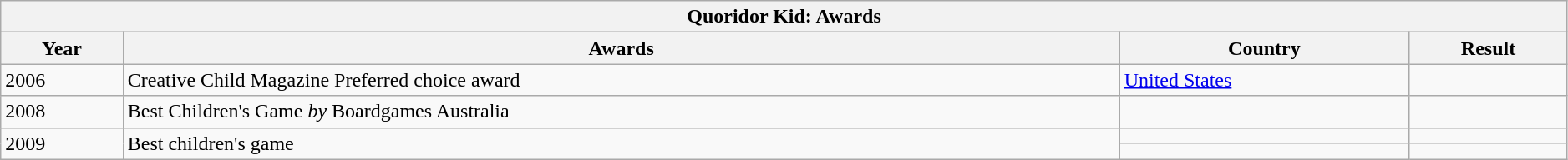<table class="wikitable sortable" width="99%">
<tr>
<th colspan="4">Quoridor Kid: Awards</th>
</tr>
<tr>
<th>Year</th>
<th>Awards</th>
<th>Country</th>
<th>Result</th>
</tr>
<tr>
<td>2006</td>
<td>Creative Child Magazine Preferred choice award</td>
<td> <a href='#'>United States</a></td>
<td></td>
</tr>
<tr>
<td>2008</td>
<td>Best Children's Game <em>by</em> Boardgames Australia</td>
<td></td>
<td></td>
</tr>
<tr>
<td rowspan="2">2009</td>
<td rowspan="2">Best children's game</td>
<td></td>
<td></td>
</tr>
<tr>
<td></td>
<td></td>
</tr>
</table>
